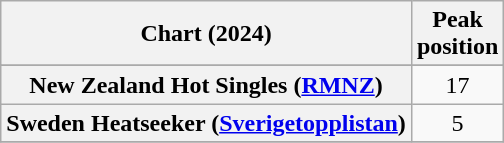<table class="wikitable sortable plainrowheaders" style="text-align:center">
<tr>
<th scope="col">Chart (2024)</th>
<th scope="col">Peak<br>position</th>
</tr>
<tr>
</tr>
<tr>
</tr>
<tr>
</tr>
<tr>
<th scope="row">New Zealand Hot Singles (<a href='#'>RMNZ</a>)</th>
<td>17</td>
</tr>
<tr>
<th scope="row">Sweden Heatseeker (<a href='#'>Sverigetopplistan</a>)</th>
<td>5</td>
</tr>
<tr>
</tr>
</table>
